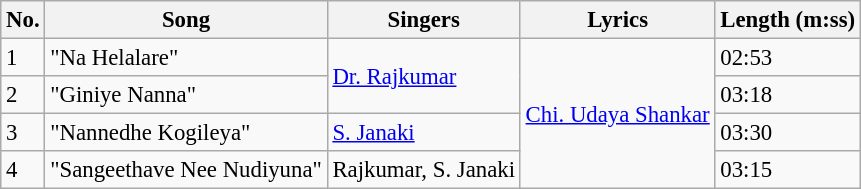<table class="wikitable" style="font-size:95%;">
<tr>
<th>No.</th>
<th>Song</th>
<th>Singers</th>
<th>Lyrics</th>
<th>Length (m:ss)</th>
</tr>
<tr>
<td>1</td>
<td>"Na Helalare"</td>
<td rowspan=2><a href='#'>Dr. Rajkumar</a></td>
<td rowspan=4><a href='#'>Chi. Udaya Shankar</a></td>
<td>02:53</td>
</tr>
<tr>
<td>2</td>
<td>"Giniye Nanna"</td>
<td>03:18</td>
</tr>
<tr>
<td>3</td>
<td>"Nannedhe Kogileya"</td>
<td><a href='#'>S. Janaki</a></td>
<td>03:30</td>
</tr>
<tr>
<td>4</td>
<td>"Sangeethave Nee Nudiyuna"</td>
<td>Rajkumar, S. Janaki</td>
<td>03:15</td>
</tr>
</table>
